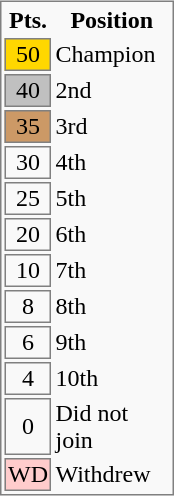<table bgcolor=#F9F9F9 style="float: right; border: 1px solid gray; margin: .46em 0 0 .2em;">
<tr>
<th width="25px">Pts.</th>
<th width="75px">Position</th>
</tr>
<tr>
<td bgcolor=gold align=center style="border: 1px solid gray;">50</td>
<td>Champion</td>
</tr>
<tr>
<td bgcolor=silver align=center style="border: 1px solid gray;">40</td>
<td>2nd</td>
</tr>
<tr>
<td bgcolor=#CC9966 align=center style="border: 1px solid gray;">35</td>
<td>3rd</td>
</tr>
<tr>
<td align=center style="border: 1px solid gray;">30</td>
<td>4th</td>
</tr>
<tr>
<td align=center style="border: 1px solid gray;">25</td>
<td>5th</td>
</tr>
<tr>
<td align=center style="border: 1px solid gray;">20</td>
<td>6th</td>
</tr>
<tr>
<td align=center style="border: 1px solid gray;">10</td>
<td>7th</td>
</tr>
<tr>
<td align=center style="border: 1px solid gray;">8</td>
<td>8th</td>
</tr>
<tr>
<td align=center style="border: 1px solid gray;">6</td>
<td>9th</td>
</tr>
<tr>
<td align=center style="border: 1px solid gray;">4</td>
<td>10th</td>
</tr>
<tr>
<td align=center style="border: 1px solid gray;">0</td>
<td>Did not join</td>
</tr>
<tr>
<td bgcolor=#FFCCCC align=center style="border: 1px solid gray;">WD</td>
<td>Withdrew</td>
</tr>
</table>
